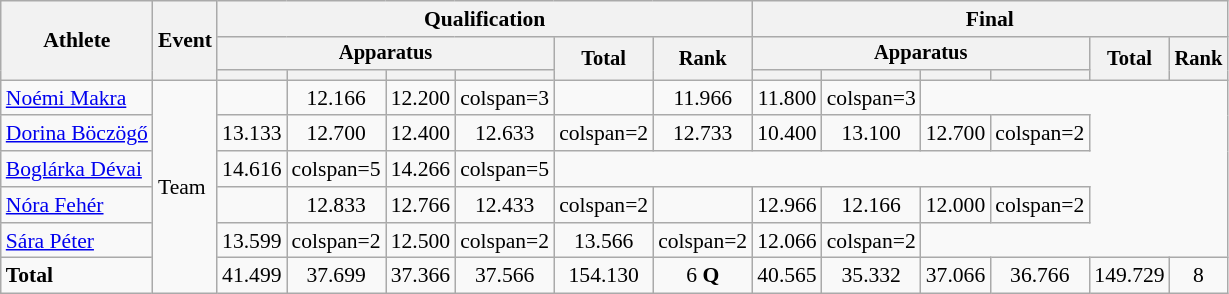<table class="wikitable" style="font-size:90%">
<tr>
<th rowspan=3>Athlete</th>
<th rowspan=3>Event</th>
<th colspan=6>Qualification</th>
<th colspan=6>Final</th>
</tr>
<tr style="font-size:95%">
<th colspan=4>Apparatus</th>
<th rowspan=2>Total</th>
<th rowspan=2>Rank</th>
<th colspan=4>Apparatus</th>
<th rowspan=2>Total</th>
<th rowspan=2>Rank</th>
</tr>
<tr style="font-size:95%">
<th></th>
<th></th>
<th></th>
<th></th>
<th></th>
<th></th>
<th></th>
<th></th>
</tr>
<tr align=center>
<td align=left><a href='#'>Noémi Makra</a></td>
<td align=left rowspan=6>Team</td>
<td></td>
<td>12.166</td>
<td>12.200</td>
<td>colspan=3 </td>
<td></td>
<td>11.966</td>
<td>11.800</td>
<td>colspan=3 </td>
</tr>
<tr align=center>
<td align=left><a href='#'>Dorina Böczögő</a></td>
<td>13.133</td>
<td>12.700</td>
<td>12.400</td>
<td>12.633</td>
<td>colspan=2 </td>
<td>12.733</td>
<td>10.400</td>
<td>13.100</td>
<td>12.700</td>
<td>colspan=2 </td>
</tr>
<tr align=center>
<td align=left><a href='#'>Boglárka Dévai</a></td>
<td>14.616</td>
<td>colspan=5 </td>
<td>14.266</td>
<td>colspan=5 </td>
</tr>
<tr align=center>
<td align=left><a href='#'>Nóra Fehér</a></td>
<td></td>
<td>12.833</td>
<td>12.766</td>
<td>12.433</td>
<td>colspan=2 </td>
<td></td>
<td>12.966</td>
<td>12.166</td>
<td>12.000</td>
<td>colspan=2 </td>
</tr>
<tr align=center>
<td align=left><a href='#'>Sára Péter</a></td>
<td>13.599</td>
<td>colspan=2 </td>
<td>12.500</td>
<td>colspan=2 </td>
<td>13.566</td>
<td>colspan=2 </td>
<td>12.066</td>
<td>colspan=2 </td>
</tr>
<tr align=center>
<td align=left><strong>Total</strong></td>
<td>41.499</td>
<td>37.699</td>
<td>37.366</td>
<td>37.566</td>
<td>154.130</td>
<td>6 <strong>Q</strong></td>
<td>40.565</td>
<td>35.332</td>
<td>37.066</td>
<td>36.766</td>
<td>149.729</td>
<td>8</td>
</tr>
</table>
